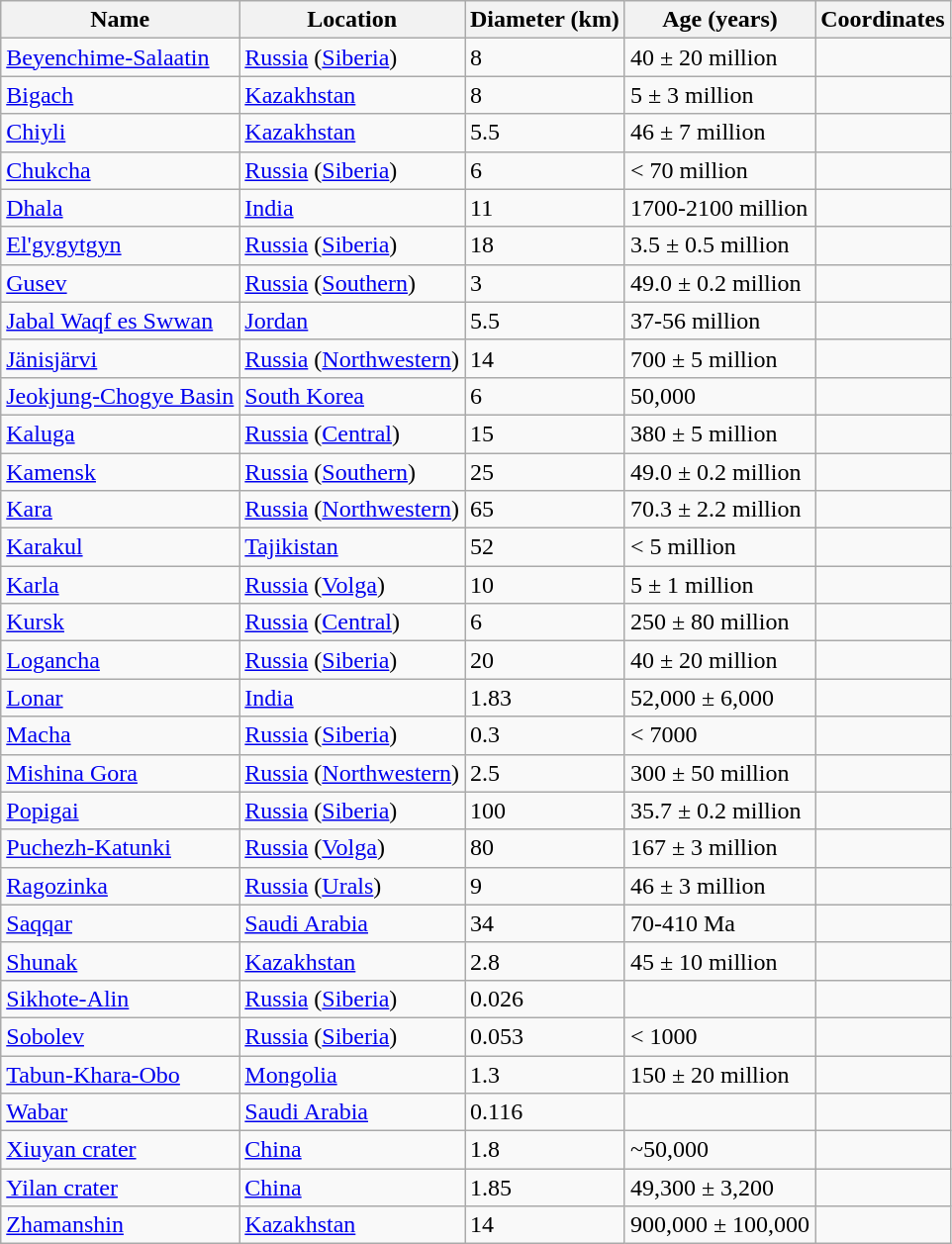<table class="wikitable sortable">
<tr>
<th>Name</th>
<th>Location</th>
<th>Diameter (km)</th>
<th>Age (years)</th>
<th>Coordinates</th>
</tr>
<tr>
<td><a href='#'>Beyenchime-Salaatin</a></td>
<td><a href='#'>Russia</a> (<a href='#'>Siberia</a>)</td>
<td>8</td>
<td>40 ± 20 million</td>
<td align=right></td>
</tr>
<tr>
<td><a href='#'>Bigach</a></td>
<td><a href='#'>Kazakhstan</a></td>
<td>8</td>
<td>5 ± 3 million</td>
<td align=right></td>
</tr>
<tr>
<td><a href='#'>Chiyli</a></td>
<td><a href='#'>Kazakhstan</a></td>
<td>5.5</td>
<td>46 ± 7 million</td>
<td align=right></td>
</tr>
<tr>
<td><a href='#'>Chukcha</a></td>
<td><a href='#'>Russia</a> (<a href='#'>Siberia</a>)</td>
<td>6</td>
<td>< 70 million</td>
<td align=right></td>
</tr>
<tr>
<td><a href='#'>Dhala</a></td>
<td><a href='#'>India</a></td>
<td>11</td>
<td>1700-2100 million</td>
<td align=right></td>
</tr>
<tr>
<td><a href='#'>El'gygytgyn</a></td>
<td><a href='#'>Russia</a> (<a href='#'>Siberia</a>)</td>
<td>18</td>
<td>3.5 ± 0.5 million</td>
<td align=right></td>
</tr>
<tr>
<td><a href='#'>Gusev</a></td>
<td><a href='#'>Russia</a> (<a href='#'>Southern</a>)</td>
<td>3</td>
<td>49.0 ± 0.2 million</td>
<td align=right></td>
</tr>
<tr>
<td><a href='#'>Jabal Waqf es Swwan</a></td>
<td><a href='#'>Jordan</a></td>
<td>5.5</td>
<td>37-56 million</td>
<td align=right></td>
</tr>
<tr>
<td><a href='#'>Jänisjärvi</a></td>
<td><a href='#'>Russia</a> (<a href='#'>Northwestern</a>)</td>
<td>14</td>
<td>700 ± 5 million</td>
<td align=right></td>
</tr>
<tr>
<td><a href='#'>Jeokjung-Chogye Basin</a></td>
<td><a href='#'>South Korea</a></td>
<td>6</td>
<td>50,000</td>
<td align=right></td>
</tr>
<tr>
<td><a href='#'>Kaluga</a></td>
<td><a href='#'>Russia</a> (<a href='#'>Central</a>)</td>
<td>15</td>
<td>380 ± 5 million</td>
<td align=right></td>
</tr>
<tr>
<td><a href='#'>Kamensk</a></td>
<td><a href='#'>Russia</a> (<a href='#'>Southern</a>)</td>
<td>25</td>
<td>49.0 ± 0.2 million</td>
<td align=right></td>
</tr>
<tr>
<td><a href='#'>Kara</a></td>
<td><a href='#'>Russia</a> (<a href='#'>Northwestern</a>)</td>
<td>65</td>
<td>70.3 ± 2.2 million</td>
<td align=right></td>
</tr>
<tr>
<td><a href='#'>Karakul</a></td>
<td><a href='#'>Tajikistan</a></td>
<td>52</td>
<td>< 5 million</td>
<td align=right></td>
</tr>
<tr>
<td><a href='#'>Karla</a></td>
<td><a href='#'>Russia</a> (<a href='#'>Volga</a>)</td>
<td>10</td>
<td>5 ± 1 million</td>
<td align=right></td>
</tr>
<tr>
<td><a href='#'>Kursk</a></td>
<td><a href='#'>Russia</a> (<a href='#'>Central</a>)</td>
<td>6</td>
<td>250 ± 80 million</td>
<td align=right></td>
</tr>
<tr>
<td><a href='#'>Logancha</a></td>
<td><a href='#'>Russia</a> (<a href='#'>Siberia</a>)</td>
<td>20</td>
<td>40 ± 20 million</td>
<td align=right></td>
</tr>
<tr>
<td><a href='#'>Lonar</a></td>
<td><a href='#'>India</a></td>
<td>1.83</td>
<td>52,000 ± 6,000</td>
<td align=right></td>
</tr>
<tr>
<td><a href='#'>Macha</a></td>
<td><a href='#'>Russia</a> (<a href='#'>Siberia</a>)</td>
<td>0.3</td>
<td>< 7000</td>
<td align=right></td>
</tr>
<tr>
<td><a href='#'>Mishina Gora</a></td>
<td><a href='#'>Russia</a> (<a href='#'>Northwestern</a>)</td>
<td>2.5</td>
<td>300 ± 50 million</td>
<td align=right></td>
</tr>
<tr>
<td><a href='#'>Popigai</a></td>
<td><a href='#'>Russia</a> (<a href='#'>Siberia</a>)</td>
<td>100</td>
<td>35.7 ± 0.2 million</td>
<td align=right></td>
</tr>
<tr>
<td><a href='#'>Puchezh-Katunki</a></td>
<td><a href='#'>Russia</a> (<a href='#'>Volga</a>)</td>
<td>80</td>
<td>167 ± 3 million</td>
<td align=right></td>
</tr>
<tr>
<td><a href='#'>Ragozinka</a></td>
<td><a href='#'>Russia</a> (<a href='#'>Urals</a>)</td>
<td>9</td>
<td>46 ± 3 million</td>
<td align=right></td>
</tr>
<tr>
<td><a href='#'>Saqqar</a></td>
<td><a href='#'>Saudi Arabia</a></td>
<td>34</td>
<td>70-410 Ma</td>
<td align=right></td>
</tr>
<tr>
<td><a href='#'>Shunak</a></td>
<td><a href='#'>Kazakhstan</a></td>
<td>2.8</td>
<td>45 ± 10 million</td>
<td align=right></td>
</tr>
<tr>
<td><a href='#'>Sikhote-Alin</a></td>
<td><a href='#'>Russia</a> (<a href='#'>Siberia</a>)</td>
<td>0.026</td>
<td></td>
<td align=right></td>
</tr>
<tr>
<td><a href='#'>Sobolev</a></td>
<td><a href='#'>Russia</a> (<a href='#'>Siberia</a>)</td>
<td>0.053</td>
<td>< 1000</td>
<td align=right></td>
</tr>
<tr>
<td><a href='#'>Tabun-Khara-Obo</a></td>
<td><a href='#'>Mongolia</a></td>
<td>1.3</td>
<td>150 ± 20 million</td>
<td align=right></td>
</tr>
<tr>
<td><a href='#'>Wabar</a></td>
<td><a href='#'>Saudi Arabia</a></td>
<td>0.116</td>
<td></td>
<td align=right></td>
</tr>
<tr>
<td><a href='#'>Xiuyan crater</a></td>
<td><a href='#'>China</a></td>
<td>1.8</td>
<td>~50,000</td>
<td align=right></td>
</tr>
<tr>
<td><a href='#'>Yilan crater</a></td>
<td><a href='#'>China</a></td>
<td>1.85</td>
<td>49,300 ± 3,200</td>
<td align=right></td>
</tr>
<tr>
<td><a href='#'>Zhamanshin</a></td>
<td><a href='#'>Kazakhstan</a></td>
<td>14</td>
<td>900,000 ± 100,000</td>
<td align=right></td>
</tr>
</table>
